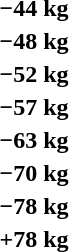<table>
<tr>
<th rowspan=2>−44 kg</th>
<td rowspan=2></td>
<td rowspan=2></td>
<td></td>
</tr>
<tr>
<td></td>
</tr>
<tr>
<th rowspan=2>−48 kg</th>
<td rowspan=2></td>
<td rowspan=2></td>
<td></td>
</tr>
<tr>
<td></td>
</tr>
<tr>
<th rowspan=2>−52 kg</th>
<td rowspan=2></td>
<td rowspan=2></td>
<td></td>
</tr>
<tr>
<td></td>
</tr>
<tr>
<th rowspan=2>−57 kg</th>
<td rowspan=2></td>
<td rowspan=2></td>
<td></td>
</tr>
<tr>
<td></td>
</tr>
<tr>
<th rowspan=2>−63 kg</th>
<td rowspan=2></td>
<td rowspan=2></td>
<td></td>
</tr>
<tr>
<td></td>
</tr>
<tr>
<th rowspan=2>−70 kg</th>
<td rowspan=2></td>
<td rowspan=2></td>
<td></td>
</tr>
<tr>
<td></td>
</tr>
<tr>
<th rowspan=2>−78 kg</th>
<td rowspan=2></td>
<td rowspan=2></td>
<td></td>
</tr>
<tr>
<td></td>
</tr>
<tr>
<th rowspan=2>+78 kg</th>
<td rowspan=2></td>
<td rowspan=2></td>
<td></td>
</tr>
<tr>
<td></td>
</tr>
</table>
